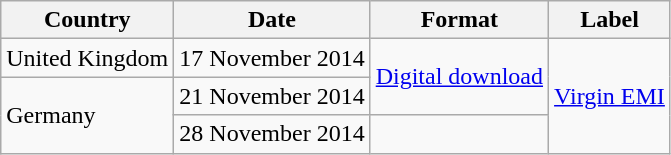<table class="wikitable plainrowheaders">
<tr>
<th>Country</th>
<th>Date</th>
<th>Format</th>
<th>Label</th>
</tr>
<tr>
<td>United Kingdom</td>
<td>17 November 2014</td>
<td rowspan="2"><a href='#'>Digital download</a></td>
<td rowspan="3"><a href='#'>Virgin EMI</a></td>
</tr>
<tr>
<td rowspan="2">Germany</td>
<td>21 November 2014</td>
</tr>
<tr>
<td>28 November 2014</td>
<td></td>
</tr>
</table>
